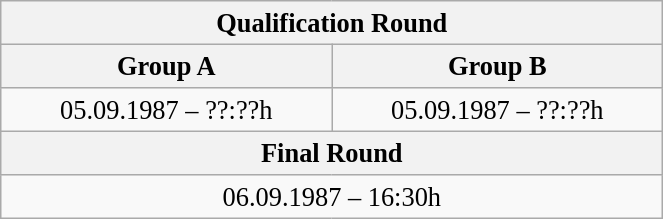<table class="wikitable" style=" text-align:center; font-size:110%;" width="35%">
<tr>
<th colspan="2">Qualification Round</th>
</tr>
<tr>
<th>Group A</th>
<th>Group B</th>
</tr>
<tr>
<td>05.09.1987 – ??:??h</td>
<td>05.09.1987 – ??:??h</td>
</tr>
<tr>
<th colspan="2">Final Round</th>
</tr>
<tr>
<td colspan="2">06.09.1987 – 16:30h</td>
</tr>
</table>
